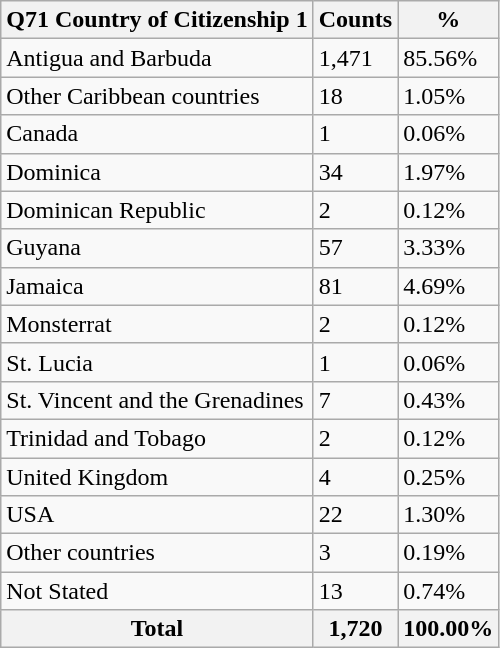<table class="wikitable sortable">
<tr>
<th>Q71 Country of Citizenship 1</th>
<th>Counts</th>
<th>%</th>
</tr>
<tr>
<td>Antigua and Barbuda</td>
<td>1,471</td>
<td>85.56%</td>
</tr>
<tr>
<td>Other Caribbean countries</td>
<td>18</td>
<td>1.05%</td>
</tr>
<tr>
<td>Canada</td>
<td>1</td>
<td>0.06%</td>
</tr>
<tr>
<td>Dominica</td>
<td>34</td>
<td>1.97%</td>
</tr>
<tr>
<td>Dominican Republic</td>
<td>2</td>
<td>0.12%</td>
</tr>
<tr>
<td>Guyana</td>
<td>57</td>
<td>3.33%</td>
</tr>
<tr>
<td>Jamaica</td>
<td>81</td>
<td>4.69%</td>
</tr>
<tr>
<td>Monsterrat</td>
<td>2</td>
<td>0.12%</td>
</tr>
<tr>
<td>St. Lucia</td>
<td>1</td>
<td>0.06%</td>
</tr>
<tr>
<td>St. Vincent and the Grenadines</td>
<td>7</td>
<td>0.43%</td>
</tr>
<tr>
<td>Trinidad and Tobago</td>
<td>2</td>
<td>0.12%</td>
</tr>
<tr>
<td>United Kingdom</td>
<td>4</td>
<td>0.25%</td>
</tr>
<tr>
<td>USA</td>
<td>22</td>
<td>1.30%</td>
</tr>
<tr>
<td>Other countries</td>
<td>3</td>
<td>0.19%</td>
</tr>
<tr>
<td>Not Stated</td>
<td>13</td>
<td>0.74%</td>
</tr>
<tr>
<th>Total</th>
<th>1,720</th>
<th>100.00%</th>
</tr>
</table>
